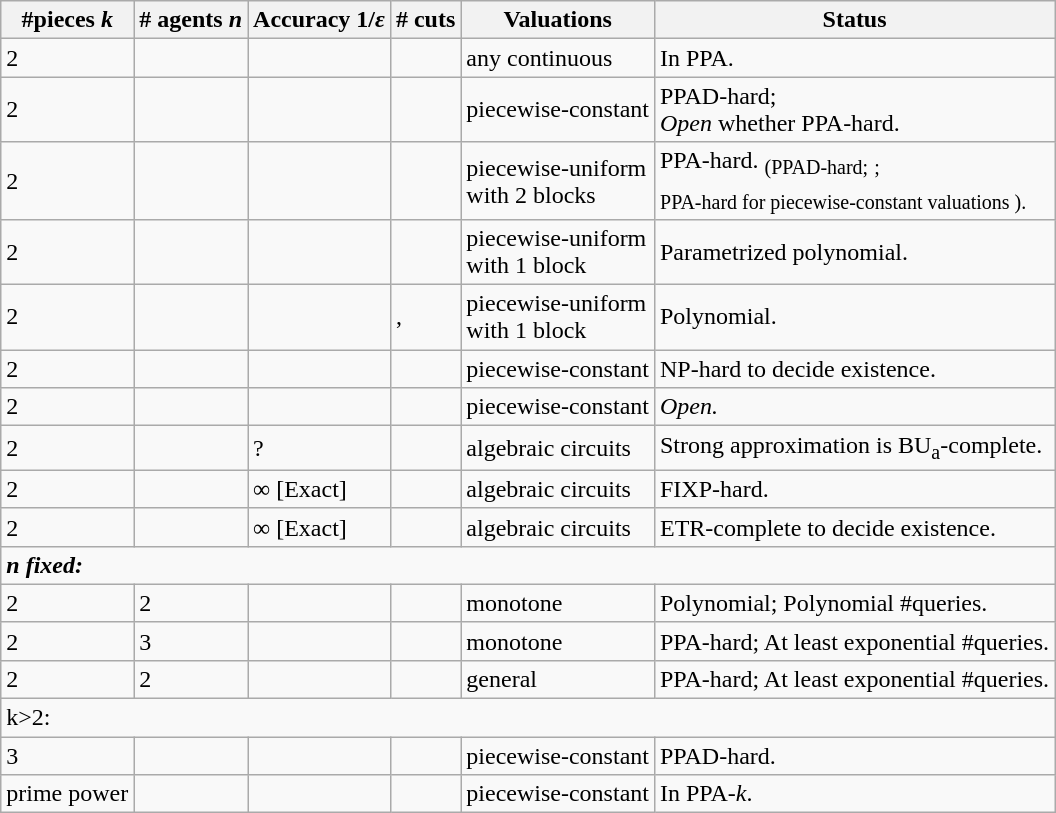<table class="wikitable">
<tr>
<th>#pieces <em>k</em></th>
<th># agents <em>n</em></th>
<th>Accuracy 1/<em>ε</em></th>
<th># cuts</th>
<th>Valuations</th>
<th>Status</th>
</tr>
<tr>
<td>2</td>
<td><em></em></td>
<td></td>
<td><em></em></td>
<td>any continuous</td>
<td>In PPA.</td>
</tr>
<tr>
<td>2</td>
<td><em></em></td>
<td></td>
<td><em></em></td>
<td>piecewise-constant</td>
<td>PPAD-hard;<br><em>Open</em> whether PPA-hard.</td>
</tr>
<tr>
<td>2</td>
<td><em></em></td>
<td></td>
<td><em></em></td>
<td>piecewise-uniform<br>with 2 blocks</td>
<td>PPA-hard. <sub>(PPAD-hard;</sub> <sub>;<em></em></sub><br><sub>PPA-hard for piecewise-constant valuations ).</sub></td>
</tr>
<tr>
<td>2</td>
<td><em></em></td>
<td></td>
<td><em></em></td>
<td>piecewise-uniform<br>with 1 block</td>
<td>Parametrized polynomial.</td>
</tr>
<tr>
<td>2</td>
<td><em></em></td>
<td></td>
<td><em></em>, <em></em></td>
<td>piecewise-uniform<br>with 1 block</td>
<td>Polynomial.</td>
</tr>
<tr>
<td>2</td>
<td><em></em></td>
<td></td>
<td><em></em></td>
<td>piecewise-constant</td>
<td>NP-hard to decide existence.</td>
</tr>
<tr>
<td>2</td>
<td><em></em></td>
<td></td>
<td><em></em></td>
<td>piecewise-constant</td>
<td><em>Open.</em></td>
</tr>
<tr>
<td>2</td>
<td><em></em></td>
<td>?</td>
<td><em></em></td>
<td>algebraic circuits</td>
<td>Strong approximation is BU<sub>a</sub>-complete.</td>
</tr>
<tr>
<td>2</td>
<td><em></em></td>
<td>∞ [Exact]</td>
<td><em></em></td>
<td>algebraic circuits</td>
<td>FIXP-hard.</td>
</tr>
<tr>
<td>2</td>
<td><em></em></td>
<td>∞ [Exact]</td>
<td><em></em></td>
<td>algebraic circuits</td>
<td>ETR-complete to decide existence.</td>
</tr>
<tr>
<td colspan="6"><strong><em>n<em> fixed:<strong></td>
</tr>
<tr>
<td>2</td>
<td>2</td>
<td></td>
<td></em><em></td>
<td>monotone</td>
<td>Polynomial; Polynomial #queries.</td>
</tr>
<tr>
<td>2</td>
<td>3</td>
<td></td>
<td></em><em></td>
<td>monotone</td>
<td>PPA-hard; At least exponential #queries.</td>
</tr>
<tr>
<td>2</td>
<td>2</td>
<td></td>
<td></em><em></td>
<td>general</td>
<td>PPA-hard; At least exponential #queries.</td>
</tr>
<tr>
<td colspan="6"></em></strong>k</em>>2:</strong></td>
</tr>
<tr>
<td>3</td>
<td><em></em></td>
<td></td>
<td><em></em></td>
<td>piecewise-constant</td>
<td>PPAD-hard.</td>
</tr>
<tr>
<td>prime power</td>
<td><em></em></td>
<td></td>
<td><em></em></td>
<td>piecewise-constant</td>
<td>In PPA-<em>k</em>.</td>
</tr>
</table>
